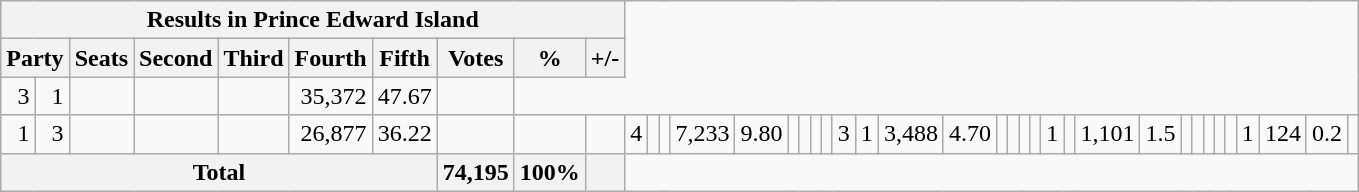<table class="wikitable">
<tr>
<th align="center" colspan=10>Results in Prince Edward Island</th>
</tr>
<tr>
<th align="centre" colspan=2>Party</th>
<th align="right">Seats</th>
<th align="right">Second</th>
<th align="right">Third</th>
<th align="right">Fourth</th>
<th align="right">Fifth</th>
<th align="right">Votes</th>
<th align="right">%</th>
<th align="right">+/-</th>
</tr>
<tr>
<td align="right">3</td>
<td align="right">1</td>
<td align="right"></td>
<td align="right"></td>
<td align="right"></td>
<td align="right">35,372</td>
<td align="right">47.67</td>
<td align="right"></td>
</tr>
<tr>
<td align="right">1</td>
<td align="right">3</td>
<td align="right"></td>
<td align="right"></td>
<td align="right"></td>
<td align="right">26,877</td>
<td align="right">36.22</td>
<td align="right"><br></td>
<td align="right"></td>
<td align="right"></td>
<td align="right">4</td>
<td align="right"></td>
<td align="right"></td>
<td align="right">7,233</td>
<td align="right">9.80</td>
<td align="right"><br></td>
<td align="right"></td>
<td align="right"></td>
<td align="right"></td>
<td align="right">3</td>
<td align="right">1</td>
<td align="right">3,488</td>
<td align="right">4.70</td>
<td align="right"><br></td>
<td align="right"></td>
<td align="right"></td>
<td align="right"></td>
<td align="right">1</td>
<td align="right"></td>
<td align="right">1,101</td>
<td align="right">1.5</td>
<td align="right"><br></td>
<td align="right"></td>
<td align="right"></td>
<td align="right"></td>
<td align="right"></td>
<td align="right">1</td>
<td align="right">124</td>
<td align="right">0.2</td>
<td align="right"></td>
</tr>
<tr bgcolor="white">
<th align="left" colspan=7>Total</th>
<th align="right">74,195</th>
<th align="right">100%</th>
<th align="right"></th>
</tr>
</table>
